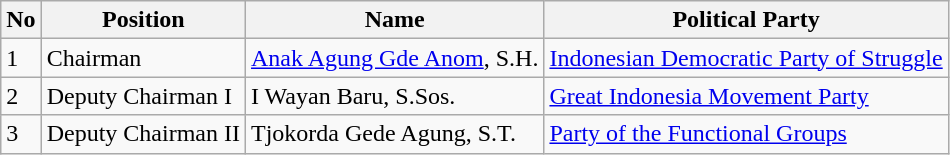<table class="wikitable">
<tr>
<th>No</th>
<th>Position</th>
<th>Name</th>
<th>Political Party</th>
</tr>
<tr>
<td>1</td>
<td>Chairman</td>
<td><a href='#'>Anak Agung Gde Anom</a>, S.H.</td>
<td><a href='#'>Indonesian Democratic Party of Struggle</a></td>
</tr>
<tr>
<td>2</td>
<td>Deputy Chairman I</td>
<td>I Wayan Baru, S.Sos.</td>
<td><a href='#'>Great Indonesia Movement Party</a></td>
</tr>
<tr>
<td>3</td>
<td>Deputy Chairman II</td>
<td>Tjokorda Gede Agung, S.T.</td>
<td><a href='#'>Party of the Functional Groups</a></td>
</tr>
</table>
